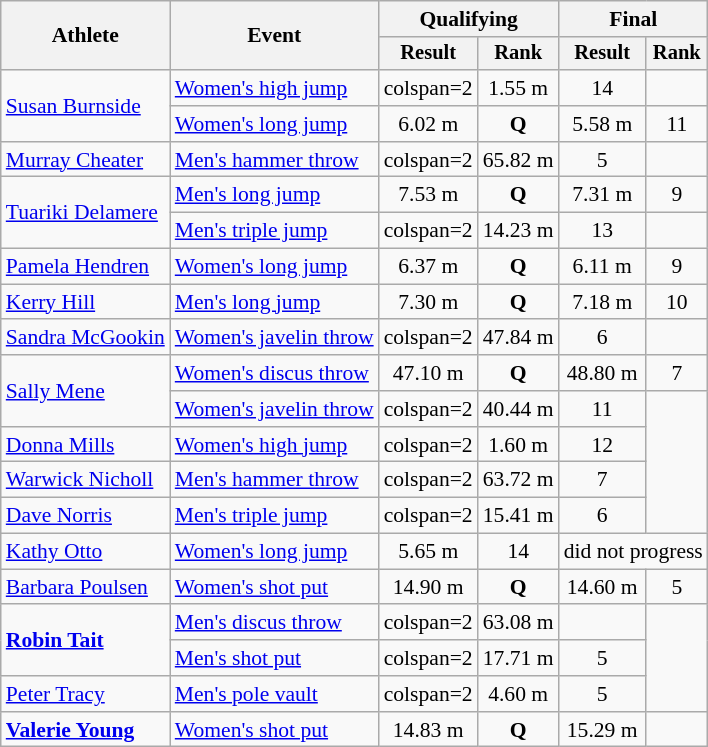<table class=wikitable style=font-size:90%>
<tr>
<th rowspan=2>Athlete</th>
<th rowspan=2>Event</th>
<th colspan=2>Qualifying</th>
<th colspan=2>Final</th>
</tr>
<tr style=font-size:95%>
<th>Result</th>
<th>Rank</th>
<th>Result</th>
<th>Rank</th>
</tr>
<tr align=center>
<td align=left rowspan=2><a href='#'>Susan Burnside</a></td>
<td align=left><a href='#'>Women's high jump</a></td>
<td>colspan=2 </td>
<td>1.55 m</td>
<td>14</td>
</tr>
<tr align=center>
<td align=left><a href='#'>Women's long jump</a></td>
<td>6.02 m</td>
<td><strong>Q</strong></td>
<td>5.58 m</td>
<td>11</td>
</tr>
<tr align=center>
<td align=left><a href='#'>Murray Cheater</a></td>
<td align=left><a href='#'>Men's hammer throw</a></td>
<td>colspan=2 </td>
<td>65.82 m</td>
<td>5</td>
</tr>
<tr align=center>
<td align=left rowspan=2><a href='#'>Tuariki Delamere</a></td>
<td align=left><a href='#'>Men's long jump</a></td>
<td>7.53 m</td>
<td><strong>Q</strong></td>
<td>7.31 m</td>
<td>9</td>
</tr>
<tr align=center>
<td align=left><a href='#'>Men's triple jump</a></td>
<td>colspan=2 </td>
<td>14.23 m</td>
<td>13</td>
</tr>
<tr align=center>
<td align=left><a href='#'>Pamela Hendren</a></td>
<td align=left><a href='#'>Women's long jump</a></td>
<td>6.37 m</td>
<td><strong>Q</strong></td>
<td>6.11 m</td>
<td>9</td>
</tr>
<tr align=center>
<td align=left><a href='#'>Kerry Hill</a></td>
<td align=left><a href='#'>Men's long jump</a></td>
<td>7.30 m</td>
<td><strong>Q</strong></td>
<td>7.18 m</td>
<td>10</td>
</tr>
<tr align=center>
<td align=left><a href='#'>Sandra McGookin</a></td>
<td align=left><a href='#'>Women's javelin throw</a></td>
<td>colspan=2 </td>
<td>47.84 m</td>
<td>6</td>
</tr>
<tr align=center>
<td align=left rowspan=2><a href='#'>Sally Mene</a></td>
<td align=left><a href='#'>Women's discus throw</a></td>
<td>47.10 m</td>
<td><strong>Q</strong></td>
<td>48.80 m</td>
<td>7</td>
</tr>
<tr align=center>
<td align=left><a href='#'>Women's javelin throw</a></td>
<td>colspan=2 </td>
<td>40.44 m</td>
<td>11</td>
</tr>
<tr align=center>
<td align=left><a href='#'>Donna Mills</a></td>
<td align=left><a href='#'>Women's high jump</a></td>
<td>colspan=2 </td>
<td>1.60 m</td>
<td>12</td>
</tr>
<tr align=center>
<td align=left><a href='#'>Warwick Nicholl</a></td>
<td align=left><a href='#'>Men's hammer throw</a></td>
<td>colspan=2 </td>
<td>63.72 m</td>
<td>7</td>
</tr>
<tr align=center>
<td align=left><a href='#'>Dave Norris</a></td>
<td align=left><a href='#'>Men's triple jump</a></td>
<td>colspan=2 </td>
<td>15.41 m</td>
<td>6</td>
</tr>
<tr align=center>
<td align=left><a href='#'>Kathy Otto</a></td>
<td align=left><a href='#'>Women's long jump</a></td>
<td>5.65 m</td>
<td>14</td>
<td colspan=2>did not progress</td>
</tr>
<tr align=center>
<td align=left><a href='#'>Barbara Poulsen</a></td>
<td align=left><a href='#'>Women's shot put</a></td>
<td>14.90 m</td>
<td><strong>Q</strong></td>
<td>14.60 m</td>
<td>5</td>
</tr>
<tr align=center>
<td align=left rowspan=2><strong><a href='#'>Robin Tait</a></strong></td>
<td align=left><a href='#'>Men's discus throw</a></td>
<td>colspan=2 </td>
<td>63.08 m</td>
<td></td>
</tr>
<tr align=center>
<td align=left><a href='#'>Men's shot put</a></td>
<td>colspan=2 </td>
<td>17.71 m</td>
<td>5</td>
</tr>
<tr align=center>
<td align=left><a href='#'>Peter Tracy</a></td>
<td align=left><a href='#'>Men's pole vault</a></td>
<td>colspan=2 </td>
<td>4.60 m</td>
<td>5</td>
</tr>
<tr align=center>
<td align=left><strong><a href='#'>Valerie Young</a></strong></td>
<td align=left><a href='#'>Women's shot put</a></td>
<td>14.83 m</td>
<td><strong>Q</strong></td>
<td>15.29 m</td>
<td></td>
</tr>
</table>
